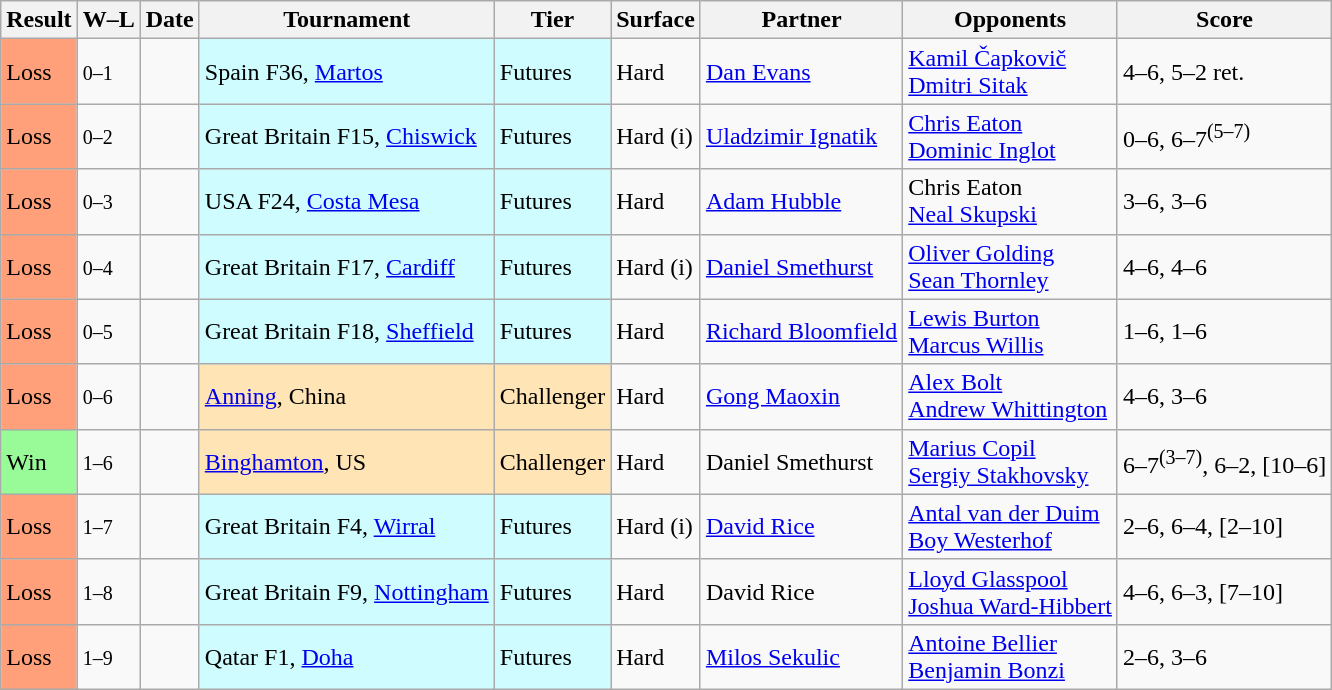<table class="sortable wikitable">
<tr>
<th>Result</th>
<th class="unsortable">W–L</th>
<th>Date</th>
<th>Tournament</th>
<th>Tier</th>
<th>Surface</th>
<th>Partner</th>
<th>Opponents</th>
<th class="unsortable">Score</th>
</tr>
<tr>
<td bgcolor=FFA07A>Loss</td>
<td><small>0–1</small></td>
<td></td>
<td style="background:#cffcff;">Spain F36, <a href='#'>Martos</a></td>
<td style="background:#cffcff;">Futures</td>
<td>Hard</td>
<td> <a href='#'>Dan Evans</a></td>
<td> <a href='#'>Kamil Čapkovič</a><br> <a href='#'>Dmitri Sitak</a></td>
<td>4–6, 5–2 ret.</td>
</tr>
<tr>
<td bgcolor=FFA07A>Loss</td>
<td><small>0–2</small></td>
<td></td>
<td style="background:#cffcff;">Great Britain F15, <a href='#'>Chiswick</a></td>
<td style="background:#cffcff;">Futures</td>
<td>Hard (i)</td>
<td> <a href='#'>Uladzimir Ignatik</a></td>
<td> <a href='#'>Chris Eaton</a><br> <a href='#'>Dominic Inglot</a></td>
<td>0–6, 6–7<sup>(5–7)</sup></td>
</tr>
<tr>
<td bgcolor=FFA07A>Loss</td>
<td><small>0–3</small></td>
<td></td>
<td style="background:#cffcff;">USA F24, <a href='#'>Costa Mesa</a></td>
<td style="background:#cffcff;">Futures</td>
<td>Hard</td>
<td> <a href='#'>Adam Hubble</a></td>
<td> Chris Eaton<br> <a href='#'>Neal Skupski</a></td>
<td>3–6, 3–6</td>
</tr>
<tr>
<td bgcolor=FFA07A>Loss</td>
<td><small>0–4</small></td>
<td></td>
<td style="background:#cffcff;">Great Britain F17, <a href='#'>Cardiff</a></td>
<td style="background:#cffcff;">Futures</td>
<td>Hard (i)</td>
<td> <a href='#'>Daniel Smethurst</a></td>
<td> <a href='#'>Oliver Golding</a><br> <a href='#'>Sean Thornley</a></td>
<td>4–6, 4–6</td>
</tr>
<tr>
<td bgcolor=FFA07A>Loss</td>
<td><small>0–5</small></td>
<td></td>
<td style="background:#cffcff;">Great Britain F18, <a href='#'>Sheffield</a></td>
<td style="background:#cffcff;">Futures</td>
<td>Hard</td>
<td> <a href='#'>Richard Bloomfield</a></td>
<td> <a href='#'>Lewis Burton</a><br> <a href='#'>Marcus Willis</a></td>
<td>1–6, 1–6</td>
</tr>
<tr>
<td bgcolor=FFA07A>Loss</td>
<td><small>0–6</small></td>
<td><a href='#'></a></td>
<td style="background:moccasin;"><a href='#'>Anning</a>, China</td>
<td style="background:moccasin;">Challenger</td>
<td>Hard</td>
<td> <a href='#'>Gong Maoxin</a></td>
<td> <a href='#'>Alex Bolt</a><br> <a href='#'>Andrew Whittington</a></td>
<td>4–6, 3–6</td>
</tr>
<tr>
<td bgcolor=98FB98>Win</td>
<td><small>1–6</small></td>
<td><a href='#'></a></td>
<td style="background:moccasin;"><a href='#'>Binghamton</a>, US</td>
<td style="background:moccasin;">Challenger</td>
<td>Hard</td>
<td> Daniel Smethurst</td>
<td> <a href='#'>Marius Copil</a><br> <a href='#'>Sergiy Stakhovsky</a></td>
<td>6–7<sup>(3–7)</sup>, 6–2, [10–6]</td>
</tr>
<tr>
<td bgcolor=FFA07A>Loss</td>
<td><small>1–7</small></td>
<td></td>
<td style="background:#cffcff;">Great Britain F4, <a href='#'>Wirral</a></td>
<td style="background:#cffcff;">Futures</td>
<td>Hard (i)</td>
<td> <a href='#'>David Rice</a></td>
<td> <a href='#'>Antal van der Duim</a><br> <a href='#'>Boy Westerhof</a></td>
<td>2–6, 6–4, [2–10]</td>
</tr>
<tr>
<td bgcolor=FFA07A>Loss</td>
<td><small>1–8</small></td>
<td></td>
<td style="background:#cffcff;">Great Britain F9, <a href='#'>Nottingham</a></td>
<td style="background:#cffcff;">Futures</td>
<td>Hard</td>
<td> David Rice</td>
<td> <a href='#'>Lloyd Glasspool</a><br> <a href='#'>Joshua Ward-Hibbert</a></td>
<td>4–6, 6–3, [7–10]</td>
</tr>
<tr>
<td bgcolor=FFA07A>Loss</td>
<td><small>1–9</small></td>
<td></td>
<td style="background:#cffcff;">Qatar F1, <a href='#'>Doha</a></td>
<td style="background:#cffcff;">Futures</td>
<td>Hard</td>
<td> <a href='#'>Milos Sekulic</a></td>
<td> <a href='#'>Antoine Bellier</a><br> <a href='#'>Benjamin Bonzi</a></td>
<td>2–6, 3–6</td>
</tr>
</table>
